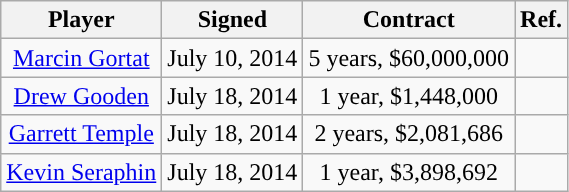<table class="wikitable sortable sortable" style="text-align: center;">
<tr>
<th>Player</th>
<th>Signed</th>
<th>Contract</th>
<th>Ref.</th>
</tr>
<tr>
<td><a href='#'>Marcin Gortat</a></td>
<td>July 10, 2014</td>
<td>5 years, $60,000,000</td>
<td></td>
</tr>
<tr>
<td><a href='#'>Drew Gooden</a></td>
<td>July 18, 2014</td>
<td>1 year, $1,448,000</td>
<td></td>
</tr>
<tr>
<td><a href='#'>Garrett Temple</a></td>
<td>July 18, 2014</td>
<td>2 years, $2,081,686</td>
<td></td>
</tr>
<tr>
<td><a href='#'>Kevin Seraphin</a></td>
<td>July 18, 2014</td>
<td>1 year, $3,898,692</td>
<td></td>
</tr>
</table>
